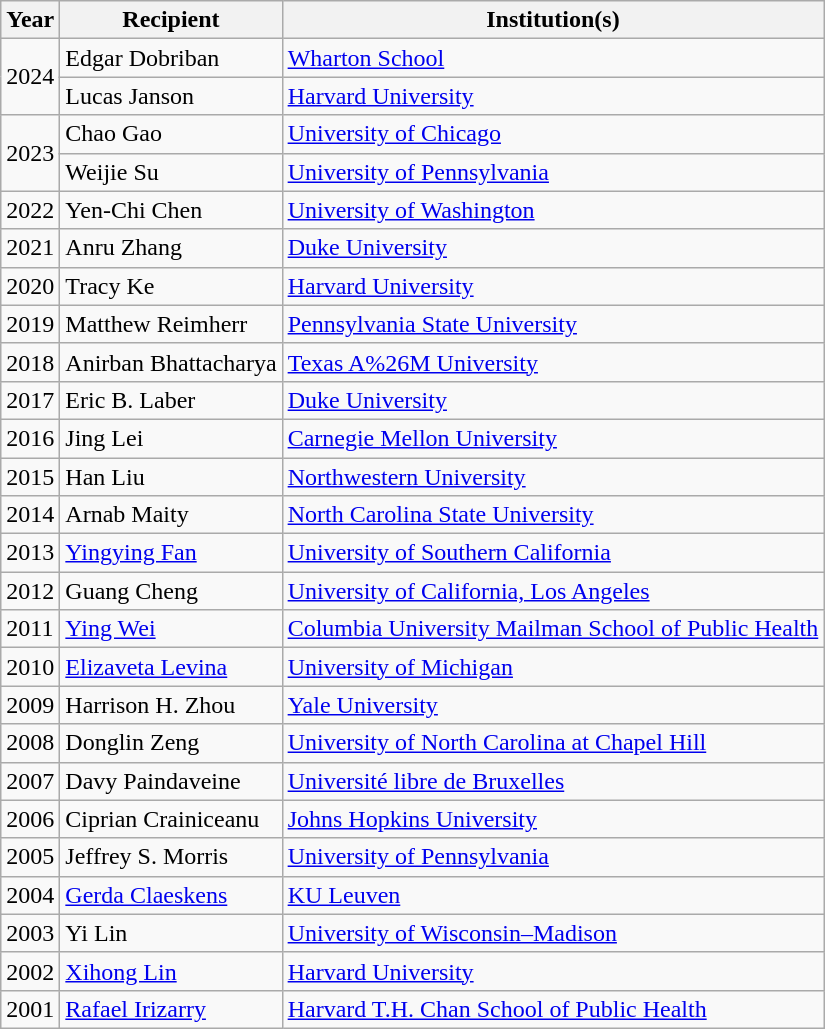<table class="wikitable">
<tr>
<th>Year</th>
<th>Recipient</th>
<th>Institution(s)</th>
</tr>
<tr>
<td rowspan=2>2024</td>
<td>Edgar Dobriban</td>
<td><a href='#'>Wharton School</a></td>
</tr>
<tr>
<td>Lucas Janson</td>
<td><a href='#'>Harvard University</a></td>
</tr>
<tr>
<td rowspan=2>2023</td>
<td>Chao Gao</td>
<td><a href='#'>University of Chicago</a></td>
</tr>
<tr>
<td>Weijie Su</td>
<td><a href='#'>University of Pennsylvania</a></td>
</tr>
<tr>
<td>2022</td>
<td>Yen-Chi Chen</td>
<td><a href='#'>University of Washington</a></td>
</tr>
<tr>
<td>2021</td>
<td>Anru Zhang</td>
<td><a href='#'>Duke University</a></td>
</tr>
<tr>
<td>2020</td>
<td>Tracy Ke</td>
<td><a href='#'>Harvard University</a></td>
</tr>
<tr>
<td>2019</td>
<td>Matthew Reimherr</td>
<td><a href='#'>Pennsylvania State University</a></td>
</tr>
<tr>
<td>2018</td>
<td>Anirban Bhattacharya</td>
<td><a href='#'>Texas A%26M University</a></td>
</tr>
<tr>
<td>2017</td>
<td>Eric B. Laber</td>
<td><a href='#'>Duke University</a></td>
</tr>
<tr>
<td>2016</td>
<td>Jing Lei</td>
<td><a href='#'>Carnegie Mellon University</a></td>
</tr>
<tr>
<td>2015</td>
<td>Han Liu</td>
<td><a href='#'>Northwestern University</a></td>
</tr>
<tr>
<td>2014</td>
<td>Arnab Maity</td>
<td><a href='#'>North Carolina State University</a></td>
</tr>
<tr>
<td>2013</td>
<td><a href='#'>Yingying Fan</a></td>
<td><a href='#'>University of Southern California</a></td>
</tr>
<tr>
<td>2012</td>
<td>Guang Cheng</td>
<td><a href='#'>University of California, Los Angeles</a></td>
</tr>
<tr>
<td>2011</td>
<td><a href='#'>Ying Wei</a></td>
<td><a href='#'>Columbia University Mailman School of Public Health</a></td>
</tr>
<tr>
<td>2010</td>
<td><a href='#'>Elizaveta Levina</a></td>
<td><a href='#'>University of Michigan</a></td>
</tr>
<tr>
<td>2009</td>
<td>Harrison H. Zhou</td>
<td><a href='#'>Yale University</a></td>
</tr>
<tr>
<td>2008</td>
<td>Donglin Zeng</td>
<td><a href='#'>University of North Carolina at Chapel Hill</a></td>
</tr>
<tr>
<td>2007</td>
<td>Davy Paindaveine</td>
<td><a href='#'>Université libre de Bruxelles</a></td>
</tr>
<tr>
<td>2006</td>
<td>Ciprian Crainiceanu</td>
<td><a href='#'>Johns Hopkins University</a></td>
</tr>
<tr>
<td>2005</td>
<td>Jeffrey S. Morris</td>
<td><a href='#'>University of Pennsylvania</a></td>
</tr>
<tr>
<td>2004</td>
<td><a href='#'>Gerda Claeskens</a></td>
<td><a href='#'>KU Leuven</a></td>
</tr>
<tr>
<td>2003</td>
<td>Yi Lin</td>
<td><a href='#'>University of Wisconsin–Madison</a></td>
</tr>
<tr>
<td>2002</td>
<td><a href='#'>Xihong Lin</a></td>
<td><a href='#'>Harvard University</a></td>
</tr>
<tr>
<td>2001</td>
<td><a href='#'>Rafael Irizarry</a></td>
<td><a href='#'>Harvard T.H. Chan School of Public Health</a></td>
</tr>
</table>
